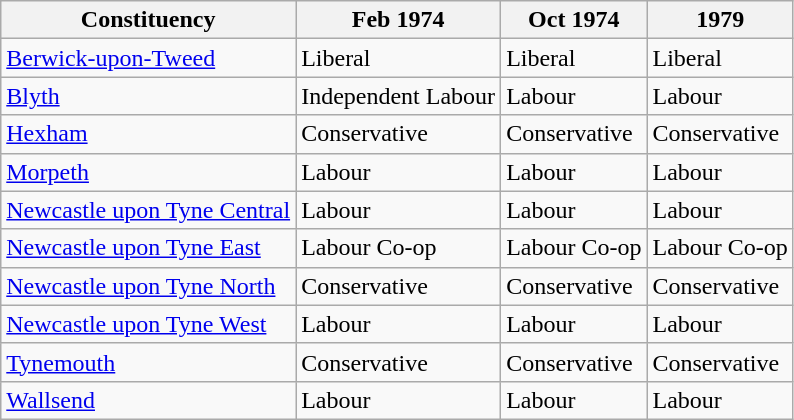<table class="wikitable">
<tr>
<th>Constituency</th>
<th>Feb 1974</th>
<th>Oct 1974</th>
<th>1979</th>
</tr>
<tr>
<td><a href='#'>Berwick-upon-Tweed</a></td>
<td bgcolor=>Liberal</td>
<td bgcolor=>Liberal</td>
<td bgcolor=>Liberal</td>
</tr>
<tr>
<td><a href='#'>Blyth</a></td>
<td bgcolor=>Independent Labour</td>
<td bgcolor=>Labour</td>
<td bgcolor=>Labour</td>
</tr>
<tr>
<td><a href='#'>Hexham</a></td>
<td bgcolor=>Conservative</td>
<td bgcolor=>Conservative</td>
<td bgcolor=>Conservative</td>
</tr>
<tr>
<td><a href='#'>Morpeth</a></td>
<td bgcolor=>Labour</td>
<td bgcolor=>Labour</td>
<td bgcolor=>Labour</td>
</tr>
<tr>
<td><a href='#'>Newcastle upon Tyne Central</a></td>
<td bgcolor=>Labour</td>
<td bgcolor=>Labour</td>
<td bgcolor=>Labour</td>
</tr>
<tr>
<td><a href='#'>Newcastle upon Tyne East</a></td>
<td bgcolor=>Labour Co-op</td>
<td bgcolor=>Labour Co-op</td>
<td bgcolor=>Labour Co-op</td>
</tr>
<tr>
<td><a href='#'>Newcastle upon Tyne North</a></td>
<td bgcolor=>Conservative</td>
<td bgcolor=>Conservative</td>
<td bgcolor=>Conservative</td>
</tr>
<tr>
<td><a href='#'>Newcastle upon Tyne West</a></td>
<td bgcolor=>Labour</td>
<td bgcolor=>Labour</td>
<td bgcolor=>Labour</td>
</tr>
<tr>
<td><a href='#'>Tynemouth</a></td>
<td bgcolor=>Conservative</td>
<td bgcolor=>Conservative</td>
<td bgcolor=>Conservative</td>
</tr>
<tr>
<td><a href='#'>Wallsend</a></td>
<td bgcolor=>Labour</td>
<td bgcolor=>Labour</td>
<td bgcolor=>Labour</td>
</tr>
</table>
